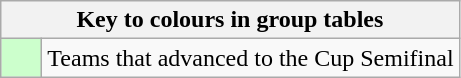<table class="wikitable" style="text-align: center;">
<tr>
<th colspan=2>Key to colours in group tables</th>
</tr>
<tr>
<td style="background:#cfc; width:20px;"></td>
<td align=left>Teams that advanced to the Cup Semifinal</td>
</tr>
</table>
